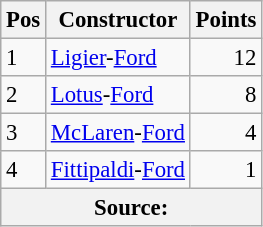<table class="wikitable" style="font-size: 95%;">
<tr>
<th>Pos</th>
<th>Constructor</th>
<th>Points</th>
</tr>
<tr>
<td>1</td>
<td> <a href='#'>Ligier</a>-<a href='#'>Ford</a></td>
<td align="right">12</td>
</tr>
<tr>
<td>2</td>
<td> <a href='#'>Lotus</a>-<a href='#'>Ford</a></td>
<td align="right">8</td>
</tr>
<tr>
<td>3</td>
<td> <a href='#'>McLaren</a>-<a href='#'>Ford</a></td>
<td align="right">4</td>
</tr>
<tr>
<td>4</td>
<td> <a href='#'>Fittipaldi</a>-<a href='#'>Ford</a></td>
<td align="right">1</td>
</tr>
<tr>
<th colspan=3>Source:</th>
</tr>
</table>
